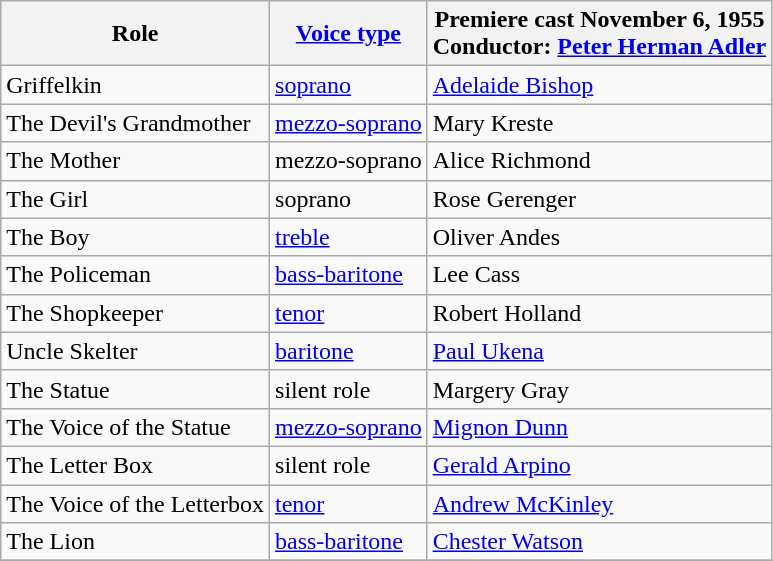<table class="wikitable">
<tr>
<th>Role</th>
<th><a href='#'>Voice type</a></th>
<th>Premiere cast November 6, 1955<br>Conductor: <a href='#'>Peter Herman Adler</a></th>
</tr>
<tr>
<td>Griffelkin</td>
<td><a href='#'>soprano</a></td>
<td><a href='#'>Adelaide Bishop</a></td>
</tr>
<tr>
<td>The Devil's Grandmother</td>
<td><a href='#'>mezzo-soprano</a></td>
<td>Mary Kreste</td>
</tr>
<tr>
<td>The Mother</td>
<td>mezzo-soprano</td>
<td>Alice Richmond</td>
</tr>
<tr>
<td>The Girl</td>
<td>soprano</td>
<td>Rose Gerenger</td>
</tr>
<tr>
<td>The Boy</td>
<td><a href='#'>treble</a></td>
<td>Oliver Andes</td>
</tr>
<tr>
<td>The Policeman</td>
<td><a href='#'>bass-baritone</a></td>
<td>Lee Cass</td>
</tr>
<tr>
<td>The Shopkeeper</td>
<td><a href='#'>tenor</a></td>
<td>Robert Holland</td>
</tr>
<tr>
<td>Uncle Skelter</td>
<td><a href='#'>baritone</a></td>
<td><a href='#'>Paul Ukena</a></td>
</tr>
<tr>
<td>The Statue</td>
<td>silent role</td>
<td>Margery Gray</td>
</tr>
<tr>
<td>The Voice of the Statue</td>
<td><a href='#'>mezzo-soprano</a></td>
<td><a href='#'>Mignon Dunn</a></td>
</tr>
<tr>
<td>The Letter Box</td>
<td>silent role</td>
<td><a href='#'>Gerald Arpino</a></td>
</tr>
<tr>
<td>The Voice of the Letterbox</td>
<td><a href='#'>tenor</a></td>
<td><a href='#'>Andrew McKinley</a></td>
</tr>
<tr>
<td>The Lion</td>
<td><a href='#'>bass-baritone</a></td>
<td><a href='#'>Chester Watson</a></td>
</tr>
<tr>
</tr>
</table>
